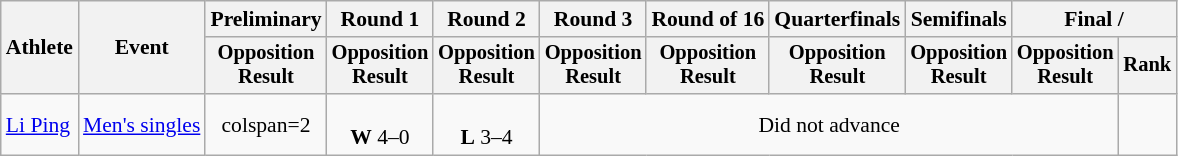<table class="wikitable" style="font-size:90%;">
<tr>
<th rowspan=2>Athlete</th>
<th rowspan=2>Event</th>
<th>Preliminary</th>
<th>Round 1</th>
<th>Round 2</th>
<th>Round 3</th>
<th>Round of 16</th>
<th>Quarterfinals</th>
<th>Semifinals</th>
<th colspan=2>Final / </th>
</tr>
<tr style="font-size:95%">
<th>Opposition<br>Result</th>
<th>Opposition<br>Result</th>
<th>Opposition<br>Result</th>
<th>Opposition<br>Result</th>
<th>Opposition<br>Result</th>
<th>Opposition<br>Result</th>
<th>Opposition<br>Result</th>
<th>Opposition<br>Result</th>
<th>Rank</th>
</tr>
<tr align=center>
<td align=left><a href='#'>Li Ping</a></td>
<td align=left><a href='#'>Men's singles</a></td>
<td>colspan=2 </td>
<td><br><strong>W</strong> 4–0</td>
<td><br><strong>L</strong> 3–4</td>
<td colspan=5>Did not advance</td>
</tr>
</table>
